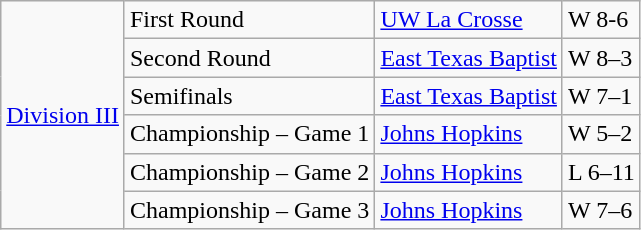<table class="wikitable">
<tr>
<td rowspan="6"><a href='#'>Division III</a></td>
<td>First Round</td>
<td><a href='#'>UW La Crosse</a></td>
<td>W 8-6</td>
</tr>
<tr>
<td>Second Round</td>
<td><a href='#'>East Texas Baptist</a></td>
<td>W 8–3</td>
</tr>
<tr>
<td>Semifinals</td>
<td><a href='#'>East Texas Baptist</a></td>
<td>W 7–1</td>
</tr>
<tr>
<td>Championship – Game 1</td>
<td><a href='#'>Johns Hopkins</a></td>
<td>W 5–2</td>
</tr>
<tr>
<td>Championship – Game 2</td>
<td><a href='#'>Johns Hopkins</a></td>
<td>L 6–11</td>
</tr>
<tr>
<td>Championship – Game 3</td>
<td><a href='#'>Johns Hopkins</a></td>
<td>W 7–6</td>
</tr>
</table>
